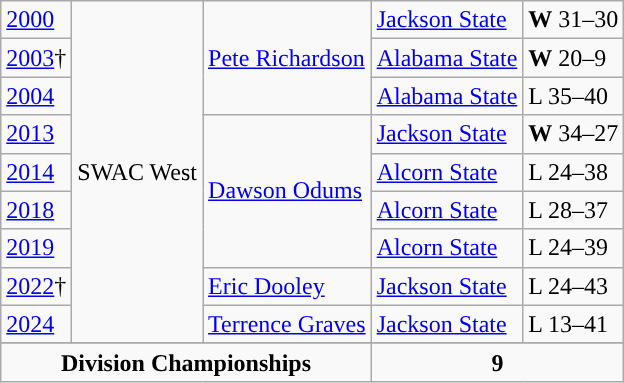<table class="wikitable">
<tr>
<td><a href='#'>2000</a></td>
<td rowspan="9">SWAC West</td>
<td rowspan="3"><a href='#'>Pete Richardson</a></td>
<td><a href='#'>Jackson State</a></td>
<td><strong>W</strong> 31–30</td>
</tr>
<tr>
<td><a href='#'>2003</a>†</td>
<td><a href='#'>Alabama State</a></td>
<td><strong>W</strong> 20–9</td>
</tr>
<tr>
<td><a href='#'>2004</a></td>
<td><a href='#'>Alabama State</a></td>
<td>L 35–40</td>
</tr>
<tr>
<td><a href='#'>2013</a></td>
<td rowspan="4"><a href='#'>Dawson Odums</a></td>
<td><a href='#'>Jackson State</a></td>
<td><strong>W</strong> 34–27</td>
</tr>
<tr>
<td><a href='#'>2014</a></td>
<td><a href='#'>Alcorn State</a></td>
<td>L 24–38</td>
</tr>
<tr>
<td><a href='#'>2018</a></td>
<td><a href='#'>Alcorn State</a></td>
<td>L 28–37</td>
</tr>
<tr>
<td><a href='#'>2019</a></td>
<td><a href='#'>Alcorn State</a></td>
<td>L 24–39</td>
</tr>
<tr>
<td><a href='#'>2022</a>†</td>
<td><a href='#'>Eric Dooley</a></td>
<td><a href='#'>Jackson State</a></td>
<td>L 24–43</td>
</tr>
<tr>
<td><a href='#'>2024</a></td>
<td><a href='#'>Terrence Graves</a></td>
<td><a href='#'>Jackson State</a></td>
<td>L 13–41</td>
</tr>
<tr>
</tr>
<tr align="center">
<td colspan=3><strong>Division Championships</strong></td>
<td colspan=2><strong>9</strong></td>
</tr>
</table>
